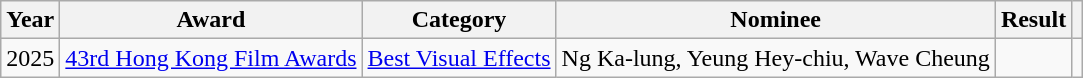<table class="wikitable plainrowheaders">
<tr>
<th>Year</th>
<th>Award</th>
<th>Category</th>
<th>Nominee</th>
<th>Result</th>
<th></th>
</tr>
<tr>
<td>2025</td>
<td><a href='#'>43rd Hong Kong Film Awards</a></td>
<td><a href='#'>Best Visual Effects</a></td>
<td>Ng Ka-lung, Yeung Hey-chiu, Wave Cheung</td>
<td></td>
<td></td>
</tr>
</table>
